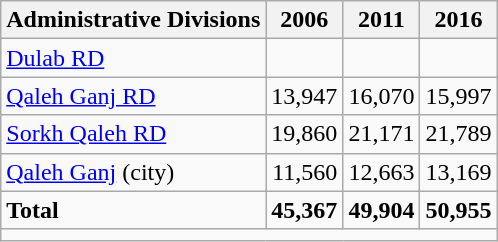<table class="wikitable">
<tr>
<th>Administrative Divisions</th>
<th>2006</th>
<th>2011</th>
<th>2016</th>
</tr>
<tr>
<td><a href='#'>Dulab RD</a></td>
<td style="text-align: right;"></td>
<td style="text-align: right;"></td>
<td style="text-align: right;"></td>
</tr>
<tr>
<td><a href='#'>Qaleh Ganj RD</a></td>
<td style="text-align: right;">13,947</td>
<td style="text-align: right;">16,070</td>
<td style="text-align: right;">15,997</td>
</tr>
<tr>
<td><a href='#'>Sorkh Qaleh RD</a></td>
<td style="text-align: right;">19,860</td>
<td style="text-align: right;">21,171</td>
<td style="text-align: right;">21,789</td>
</tr>
<tr>
<td><a href='#'>Qaleh Ganj</a> (city)</td>
<td style="text-align: right;">11,560</td>
<td style="text-align: right;">12,663</td>
<td style="text-align: right;">13,169</td>
</tr>
<tr>
<td><strong>Total</strong></td>
<td style="text-align: right;"><strong>45,367</strong></td>
<td style="text-align: right;"><strong>49,904</strong></td>
<td style="text-align: right;"><strong>50,955</strong></td>
</tr>
<tr>
<td colspan=4></td>
</tr>
</table>
